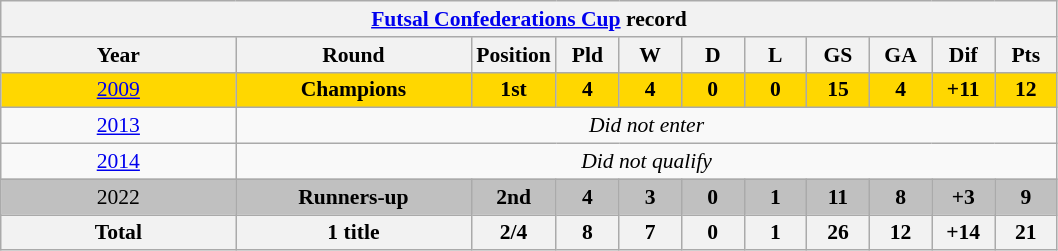<table class="wikitable" style="text-align: center;font-size:90%;">
<tr>
<th colspan=11><a href='#'>Futsal Confederations Cup</a> record</th>
</tr>
<tr>
<th width=150>Year</th>
<th width=150>Round</th>
<th width=50>Position</th>
<th width=35>Pld</th>
<th width=35>W</th>
<th width=35>D</th>
<th width=35>L</th>
<th width=35>GS</th>
<th width=35>GA</th>
<th width=35>Dif</th>
<th width=35>Pts</th>
</tr>
<tr bgcolor=gold>
<td> <a href='#'>2009</a></td>
<td><strong>Champions</strong></td>
<td><strong>1st</strong></td>
<td><strong>4</strong></td>
<td><strong>4</strong></td>
<td><strong>0</strong></td>
<td><strong>0</strong></td>
<td><strong>15</strong></td>
<td><strong>4</strong></td>
<td><strong>+11</strong></td>
<td><strong>12</strong></td>
</tr>
<tr>
<td> <a href='#'>2013</a></td>
<td colspan=10><em>Did not enter</em></td>
</tr>
<tr>
<td> <a href='#'>2014</a></td>
<td colspan=10><em>Did not qualify</em></td>
</tr>
<tr bgcolor=silver>
<td> 2022</td>
<td><strong>Runners-up</strong></td>
<td><strong>2nd</strong></td>
<td><strong>4</strong></td>
<td><strong>3</strong></td>
<td><strong>0</strong></td>
<td><strong>1</strong></td>
<td><strong>11</strong></td>
<td><strong>8</strong></td>
<td><strong>+3</strong></td>
<td><strong>9</strong></td>
</tr>
<tr>
<th><strong>Total</strong></th>
<th>1 title</th>
<th>2/4</th>
<th>8</th>
<th>7</th>
<th>0</th>
<th>1</th>
<th>26</th>
<th>12</th>
<th>+14</th>
<th>21</th>
</tr>
</table>
